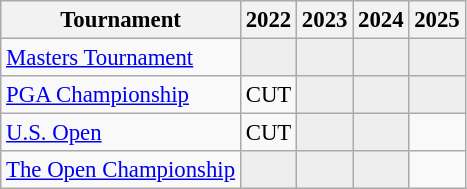<table class="wikitable" style="font-size:95%;text-align:center;">
<tr>
<th>Tournament</th>
<th>2022</th>
<th>2023</th>
<th>2024</th>
<th>2025</th>
</tr>
<tr>
<td align=left><a href='#'>Masters Tournament</a></td>
<td style="background:#eeeeee;"></td>
<td style="background:#eeeeee;"></td>
<td style="background:#eeeeee;"></td>
<td style="background:#eeeeee;"></td>
</tr>
<tr>
<td align=left><a href='#'>PGA Championship</a></td>
<td>CUT</td>
<td style="background:#eeeeee;"></td>
<td style="background:#eeeeee;"></td>
<td style="background:#eeeeee;"></td>
</tr>
<tr>
<td align=left><a href='#'>U.S. Open</a></td>
<td>CUT</td>
<td style="background:#eeeeee;"></td>
<td style="background:#eeeeee;"></td>
<td></td>
</tr>
<tr>
<td align=left><a href='#'>The Open Championship</a></td>
<td style="background:#eeeeee;"></td>
<td style="background:#eeeeee;"></td>
<td style="background:#eeeeee;"></td>
<td></td>
</tr>
</table>
